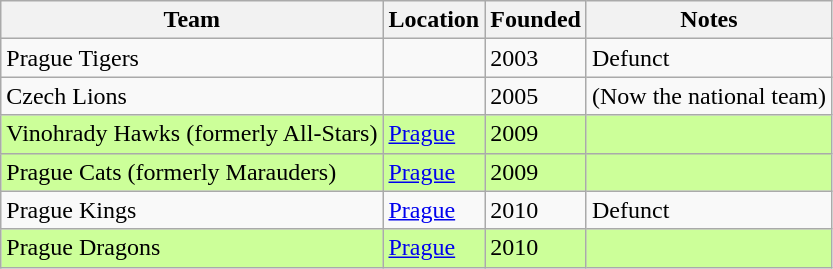<table class="wikitable">
<tr>
<th>Team</th>
<th>Location</th>
<th>Founded</th>
<th>Notes</th>
</tr>
<tr>
<td>Prague Tigers</td>
<td></td>
<td>2003</td>
<td>Defunct</td>
</tr>
<tr>
<td>Czech Lions</td>
<td></td>
<td>2005</td>
<td>(Now the national team)</td>
</tr>
<tr bgcolor="#CCFF99">
<td>Vinohrady Hawks (formerly All-Stars)</td>
<td><a href='#'>Prague</a></td>
<td>2009</td>
<td></td>
</tr>
<tr bgcolor="#CCFF99">
<td>Prague Cats (formerly Marauders)</td>
<td><a href='#'>Prague</a></td>
<td>2009</td>
<td></td>
</tr>
<tr>
<td>Prague Kings</td>
<td><a href='#'>Prague</a></td>
<td>2010</td>
<td>Defunct</td>
</tr>
<tr bgcolor="#CCFF99">
<td>Prague Dragons</td>
<td><a href='#'>Prague</a></td>
<td>2010</td>
<td></td>
</tr>
</table>
